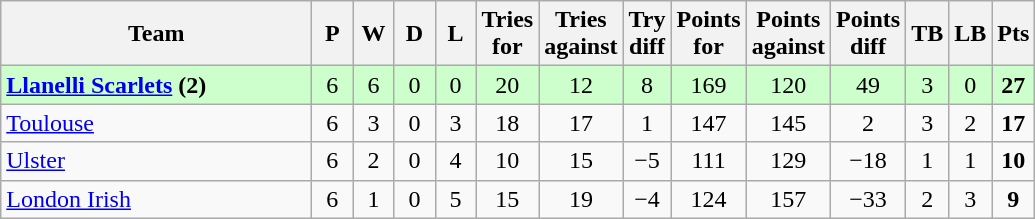<table class="wikitable" style="text-align: center;">
<tr>
<th width="200">Team</th>
<th width="20">P</th>
<th width="20">W</th>
<th width="20">D</th>
<th width="20">L</th>
<th width="20">Tries for</th>
<th width="20">Tries against</th>
<th width="20">Try diff</th>
<th width="20">Points for</th>
<th width="20">Points against</th>
<th width="25">Points diff</th>
<th width="20">TB</th>
<th width="20">LB</th>
<th width="20">Pts</th>
</tr>
<tr bgcolor=#ccffcc>
<td align=left> <strong><a href='#'>Llanelli Scarlets</a> (2)</strong></td>
<td>6</td>
<td>6</td>
<td>0</td>
<td>0</td>
<td>20</td>
<td>12</td>
<td>8</td>
<td>169</td>
<td>120</td>
<td>49</td>
<td>3</td>
<td>0</td>
<td><strong>27</strong></td>
</tr>
<tr>
<td align=left> <a href='#'>Toulouse</a></td>
<td>6</td>
<td>3</td>
<td>0</td>
<td>3</td>
<td>18</td>
<td>17</td>
<td>1</td>
<td>147</td>
<td>145</td>
<td>2</td>
<td>3</td>
<td>2</td>
<td><strong>17</strong></td>
</tr>
<tr>
<td align=left> <a href='#'>Ulster</a></td>
<td>6</td>
<td>2</td>
<td>0</td>
<td>4</td>
<td>10</td>
<td>15</td>
<td>−5</td>
<td>111</td>
<td>129</td>
<td>−18</td>
<td>1</td>
<td>1</td>
<td><strong>10</strong></td>
</tr>
<tr>
<td align=left> <a href='#'>London Irish</a></td>
<td>6</td>
<td>1</td>
<td>0</td>
<td>5</td>
<td>15</td>
<td>19</td>
<td>−4</td>
<td>124</td>
<td>157</td>
<td>−33</td>
<td>2</td>
<td>3</td>
<td><strong>9</strong></td>
</tr>
</table>
